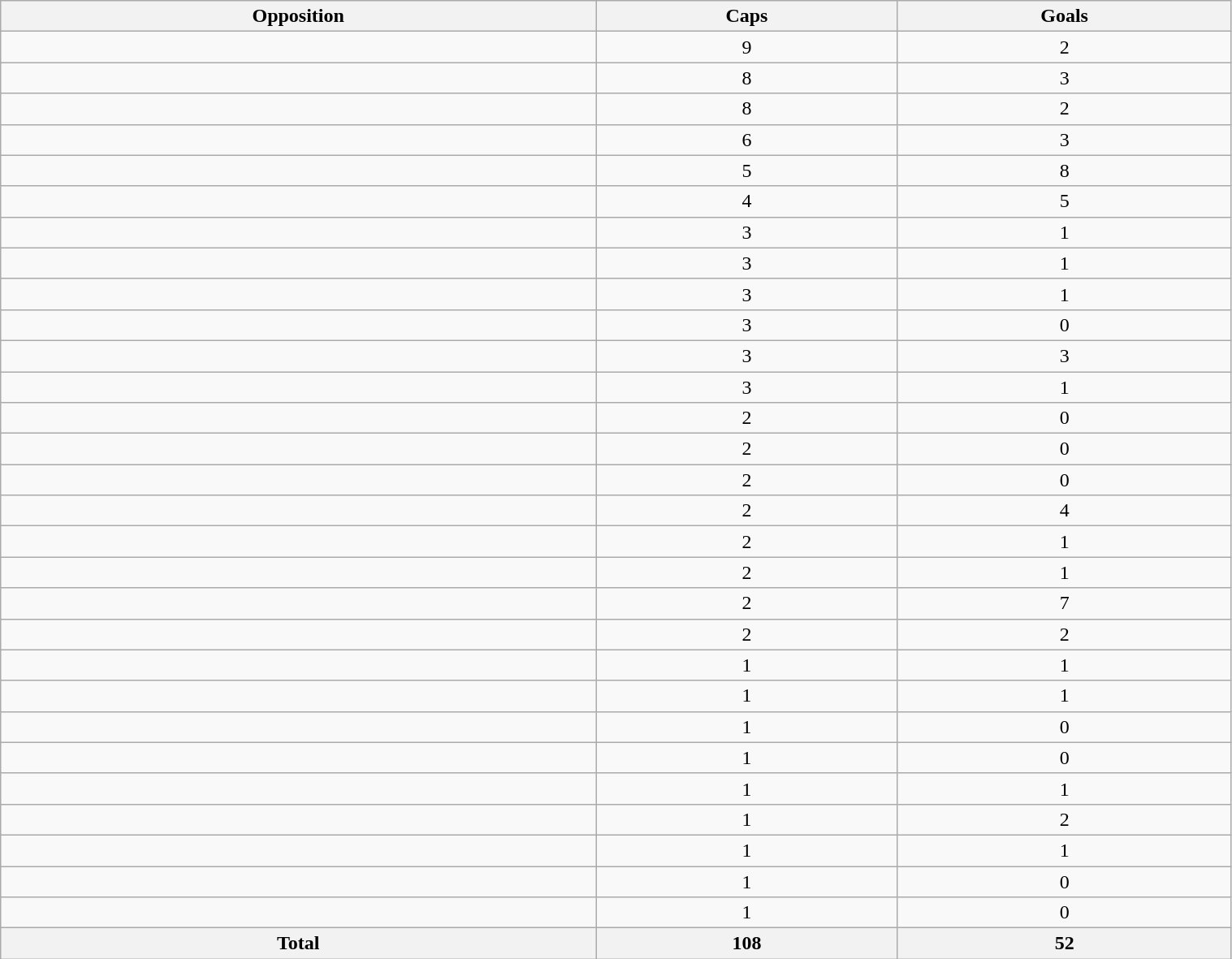<table class="wikitable sortable" style="text-align:center" width=80%>
<tr>
<th scope="col">Opposition</th>
<th scope="col">Caps</th>
<th scope="col">Goals</th>
</tr>
<tr>
<td style="text-align:left"></td>
<td>9</td>
<td>2</td>
</tr>
<tr>
<td style="text-align:left"></td>
<td>8</td>
<td>3</td>
</tr>
<tr>
<td style="text-align:left"></td>
<td>8</td>
<td>2</td>
</tr>
<tr>
<td style="text-align:left"></td>
<td>6</td>
<td>3</td>
</tr>
<tr>
<td style="text-align:left"></td>
<td>5</td>
<td>8</td>
</tr>
<tr>
<td style="text-align:left"></td>
<td>4</td>
<td>5</td>
</tr>
<tr>
<td style="text-align:left"></td>
<td>3</td>
<td>1</td>
</tr>
<tr>
<td style="text-align:left"></td>
<td>3</td>
<td>1</td>
</tr>
<tr>
<td style="text-align:left"></td>
<td>3</td>
<td>1</td>
</tr>
<tr>
<td style="text-align:left"></td>
<td>3</td>
<td>0</td>
</tr>
<tr>
<td style="text-align:left"></td>
<td>3</td>
<td>3</td>
</tr>
<tr>
<td style="text-align:left"></td>
<td>3</td>
<td>1</td>
</tr>
<tr>
<td style="text-align:left"></td>
<td>2</td>
<td>0</td>
</tr>
<tr>
<td style="text-align:left"></td>
<td>2</td>
<td>0</td>
</tr>
<tr>
<td style="text-align:left"></td>
<td>2</td>
<td>0</td>
</tr>
<tr>
<td style="text-align:left"></td>
<td>2</td>
<td>4</td>
</tr>
<tr>
<td style="text-align:left"></td>
<td>2</td>
<td>1</td>
</tr>
<tr>
<td style="text-align:left"></td>
<td>2</td>
<td>1</td>
</tr>
<tr>
<td style="text-align:left"></td>
<td>2</td>
<td>7</td>
</tr>
<tr>
<td style="text-align:left"></td>
<td>2</td>
<td>2</td>
</tr>
<tr>
<td style="text-align:left"></td>
<td>1</td>
<td>1</td>
</tr>
<tr>
<td style="text-align:left"></td>
<td>1</td>
<td>1</td>
</tr>
<tr>
<td style="text-align:left"></td>
<td>1</td>
<td>0</td>
</tr>
<tr>
<td style="text-align:left"></td>
<td>1</td>
<td>0</td>
</tr>
<tr>
<td style="text-align:left"></td>
<td>1</td>
<td>1</td>
</tr>
<tr>
<td style="text-align:left"></td>
<td>1</td>
<td>2</td>
</tr>
<tr>
<td style="text-align:left"></td>
<td>1</td>
<td>1</td>
</tr>
<tr>
<td style="text-align:left"></td>
<td>1</td>
<td>0</td>
</tr>
<tr>
<td style="text-align:left"></td>
<td>1</td>
<td>0</td>
</tr>
<tr>
<th>Total</th>
<th>108</th>
<th>52</th>
</tr>
</table>
